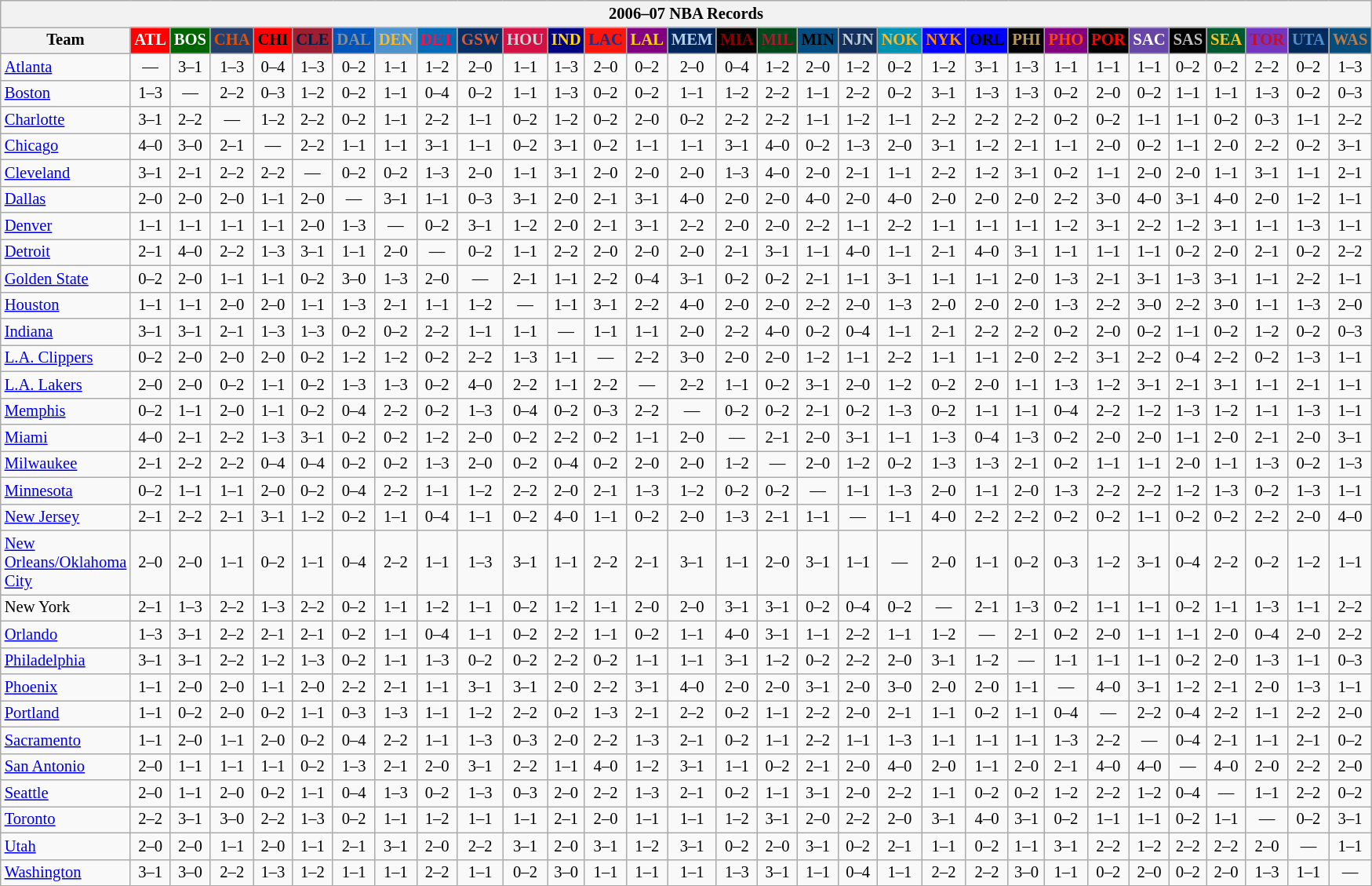<table class="wikitable" style="font-size:86%; text-align:center;">
<tr>
<th colspan=31>2006–07 NBA Records</th>
</tr>
<tr>
<th width=100>Team</th>
<th style="background:#FF0000;color:#FFFFFF;width=35">ATL</th>
<th style="background:#006400;color:#FFFFFF;width=35">BOS</th>
<th style="background:#253E6A;color:#DF5106;width=35">CHA</th>
<th style="background:#FF0000;color:#000000;width=35">CHI</th>
<th style="background:#9F1F32;color:#001D43;width=35">CLE</th>
<th style="background:#0055BA;color:#898D8F;width=35">DAL</th>
<th style="background:#4C92CC;color:#FDB827;width=35">DEN</th>
<th style="background:#006BB7;color:#ED164B;width=35">DET</th>
<th style="background:#072E63;color:#DC5A34;width=35">GSW</th>
<th style="background:#D31145;color:#CBD4D8;width=35">HOU</th>
<th style="background:#000080;color:#FFD700;width=35">IND</th>
<th style="background:#F9160D;color:#1A2E8B;width=35">LAC</th>
<th style="background:#800080;color:#FFD700;width=35">LAL</th>
<th style="background:#00265B;color:#BAD1EB;width=35">MEM</th>
<th style="background:#000000;color:#8B0000;width=35">MIA</th>
<th style="background:#00471B;color:#AC1A2F;width=35">MIL</th>
<th style="background:#044D80;color:#000000;width=35">MIN</th>
<th style="background:#12305B;color:#C4CED4;width=35">NJN</th>
<th style="background:#0093B1;color:#FDB827;width=35">NOK</th>
<th style="background:#0000FF;color:#FF8C00;width=35">NYK</th>
<th style="background:#0000FF;color:#000000;width=35">ORL</th>
<th style="background:#000000;color:#BB9754;width=35">PHI</th>
<th style="background:#800080;color:#FF4500;width=35">PHO</th>
<th style="background:#000000;color:#FF0000;width=35">POR</th>
<th style="background:#6846A8;color:#FFFFFF;width=35">SAC</th>
<th style="background:#000000;color:#C0C0C0;width=35">SAS</th>
<th style="background:#005831;color:#FFC322;width=35">SEA</th>
<th style="background:#7436BF;color:#BE0F34;width=35">TOR</th>
<th style="background:#042A5C;color:#4C8ECC;width=35">UTA</th>
<th style="background:#044D7D;color:#BC7A44;width=35">WAS</th>
</tr>
<tr>
<td style="text-align:left;"><a href='#'>Atlanta</a></td>
<td>—</td>
<td>3–1</td>
<td>1–3</td>
<td>0–4</td>
<td>1–3</td>
<td>0–2</td>
<td>1–1</td>
<td>1–2</td>
<td>2–0</td>
<td>1–1</td>
<td>1–3</td>
<td>2–0</td>
<td>0–2</td>
<td>2–0</td>
<td>0–4</td>
<td>1–2</td>
<td>2–0</td>
<td>1–2</td>
<td>0–2</td>
<td>1–2</td>
<td>3–1</td>
<td>1–3</td>
<td>1–1</td>
<td>1–1</td>
<td>1–1</td>
<td>0–2</td>
<td>0–2</td>
<td>2–2</td>
<td>0–2</td>
<td>1–3</td>
</tr>
<tr>
<td style="text-align:left;"><a href='#'>Boston</a></td>
<td>1–3</td>
<td>—</td>
<td>2–2</td>
<td>0–3</td>
<td>1–2</td>
<td>0–2</td>
<td>1–1</td>
<td>0–4</td>
<td>0–2</td>
<td>1–1</td>
<td>1–3</td>
<td>0–2</td>
<td>0–2</td>
<td>1–1</td>
<td>1–2</td>
<td>2–2</td>
<td>1–1</td>
<td>2–2</td>
<td>0–2</td>
<td>3–1</td>
<td>1–3</td>
<td>1–3</td>
<td>0–2</td>
<td>2–0</td>
<td>0–2</td>
<td>1–1</td>
<td>1–1</td>
<td>1–3</td>
<td>0–2</td>
<td>0–3</td>
</tr>
<tr>
<td style="text-align:left;"><a href='#'>Charlotte</a></td>
<td>3–1</td>
<td>2–2</td>
<td>—</td>
<td>1–2</td>
<td>2–2</td>
<td>0–2</td>
<td>1–1</td>
<td>2–2</td>
<td>1–1</td>
<td>0–2</td>
<td>1–2</td>
<td>0–2</td>
<td>2–0</td>
<td>0–2</td>
<td>2–2</td>
<td>2–2</td>
<td>1–1</td>
<td>1–2</td>
<td>1–1</td>
<td>2–2</td>
<td>2–2</td>
<td>2–2</td>
<td>0–2</td>
<td>0–2</td>
<td>1–1</td>
<td>1–1</td>
<td>0–2</td>
<td>0–3</td>
<td>1–1</td>
<td>2–2</td>
</tr>
<tr>
<td style="text-align:left;"><a href='#'>Chicago</a></td>
<td>4–0</td>
<td>3–0</td>
<td>2–1</td>
<td>—</td>
<td>2–2</td>
<td>1–1</td>
<td>1–1</td>
<td>3–1</td>
<td>1–1</td>
<td>0–2</td>
<td>3–1</td>
<td>0–2</td>
<td>1–1</td>
<td>1–1</td>
<td>3–1</td>
<td>4–0</td>
<td>0–2</td>
<td>1–3</td>
<td>2–0</td>
<td>3–1</td>
<td>1–2</td>
<td>2–1</td>
<td>1–1</td>
<td>2–0</td>
<td>0–2</td>
<td>1–1</td>
<td>2–0</td>
<td>2–2</td>
<td>0–2</td>
<td>3–1</td>
</tr>
<tr>
<td style="text-align:left;"><a href='#'>Cleveland</a></td>
<td>3–1</td>
<td>2–1</td>
<td>2–2</td>
<td>2–2</td>
<td>—</td>
<td>0–2</td>
<td>0–2</td>
<td>1–3</td>
<td>2–0</td>
<td>1–1</td>
<td>3–1</td>
<td>2–0</td>
<td>2–0</td>
<td>2–0</td>
<td>1–3</td>
<td>4–0</td>
<td>2–0</td>
<td>2–1</td>
<td>1–1</td>
<td>2–2</td>
<td>1–2</td>
<td>3–1</td>
<td>0–2</td>
<td>1–1</td>
<td>2–0</td>
<td>2–0</td>
<td>1–1</td>
<td>3–1</td>
<td>1–1</td>
<td>2–1</td>
</tr>
<tr>
<td style="text-align:left;"><a href='#'>Dallas</a></td>
<td>2–0</td>
<td>2–0</td>
<td>2–0</td>
<td>1–1</td>
<td>2–0</td>
<td>—</td>
<td>3–1</td>
<td>1–1</td>
<td>0–3</td>
<td>3–1</td>
<td>2–0</td>
<td>2–1</td>
<td>3–1</td>
<td>4–0</td>
<td>2–0</td>
<td>2–0</td>
<td>4–0</td>
<td>2–0</td>
<td>4–0</td>
<td>2–0</td>
<td>2–0</td>
<td>2–0</td>
<td>2–2</td>
<td>3–0</td>
<td>4–0</td>
<td>3–1</td>
<td>4–0</td>
<td>2–0</td>
<td>1–2</td>
<td>1–1</td>
</tr>
<tr>
<td style="text-align:left;"><a href='#'>Denver</a></td>
<td>1–1</td>
<td>1–1</td>
<td>1–1</td>
<td>1–1</td>
<td>2–0</td>
<td>1–3</td>
<td>—</td>
<td>0–2</td>
<td>3–1</td>
<td>1–2</td>
<td>2–0</td>
<td>2–1</td>
<td>3–1</td>
<td>2–2</td>
<td>2–0</td>
<td>2–0</td>
<td>2–2</td>
<td>1–1</td>
<td>2–2</td>
<td>1–1</td>
<td>1–1</td>
<td>1–1</td>
<td>1–2</td>
<td>3–1</td>
<td>2–2</td>
<td>1–2</td>
<td>3–1</td>
<td>1–1</td>
<td>1–3</td>
<td>1–1</td>
</tr>
<tr>
<td style="text-align:left;"><a href='#'>Detroit</a></td>
<td>2–1</td>
<td>4–0</td>
<td>2–2</td>
<td>1–3</td>
<td>3–1</td>
<td>1–1</td>
<td>2–0</td>
<td>—</td>
<td>0–2</td>
<td>1–1</td>
<td>2–2</td>
<td>2–0</td>
<td>2–0</td>
<td>2–0</td>
<td>2–1</td>
<td>3–1</td>
<td>1–1</td>
<td>4–0</td>
<td>1–1</td>
<td>2–1</td>
<td>4–0</td>
<td>3–1</td>
<td>1–1</td>
<td>1–1</td>
<td>1–1</td>
<td>0–2</td>
<td>2–0</td>
<td>2–1</td>
<td>0–2</td>
<td>2–2</td>
</tr>
<tr>
<td style="text-align:left;"><a href='#'>Golden State</a></td>
<td>0–2</td>
<td>2–0</td>
<td>1–1</td>
<td>1–1</td>
<td>0–2</td>
<td>3–0</td>
<td>1–3</td>
<td>2–0</td>
<td>—</td>
<td>2–1</td>
<td>1–1</td>
<td>2–2</td>
<td>0–4</td>
<td>3–1</td>
<td>0–2</td>
<td>0–2</td>
<td>2–1</td>
<td>1–1</td>
<td>3–1</td>
<td>1–1</td>
<td>1–1</td>
<td>2–0</td>
<td>1–3</td>
<td>2–1</td>
<td>3–1</td>
<td>1–3</td>
<td>3–1</td>
<td>1–1</td>
<td>2–2</td>
<td>1–1</td>
</tr>
<tr>
<td style="text-align:left;"><a href='#'>Houston</a></td>
<td>1–1</td>
<td>1–1</td>
<td>2–0</td>
<td>2–0</td>
<td>1–1</td>
<td>1–3</td>
<td>2–1</td>
<td>1–1</td>
<td>1–2</td>
<td>—</td>
<td>1–1</td>
<td>3–1</td>
<td>2–2</td>
<td>4–0</td>
<td>2–0</td>
<td>2–0</td>
<td>2–2</td>
<td>2–0</td>
<td>1–3</td>
<td>2–0</td>
<td>2–0</td>
<td>2–0</td>
<td>1–3</td>
<td>2–2</td>
<td>3–0</td>
<td>2–2</td>
<td>3–0</td>
<td>1–1</td>
<td>1–3</td>
<td>2–0</td>
</tr>
<tr>
<td style="text-align:left;"><a href='#'>Indiana</a></td>
<td>3–1</td>
<td>3–1</td>
<td>2–1</td>
<td>1–3</td>
<td>1–3</td>
<td>0–2</td>
<td>0–2</td>
<td>2–2</td>
<td>1–1</td>
<td>1–1</td>
<td>—</td>
<td>1–1</td>
<td>1–1</td>
<td>2–0</td>
<td>2–2</td>
<td>4–0</td>
<td>0–2</td>
<td>0–4</td>
<td>1–1</td>
<td>2–1</td>
<td>2–2</td>
<td>2–2</td>
<td>0–2</td>
<td>2–0</td>
<td>0–2</td>
<td>1–1</td>
<td>0–2</td>
<td>1–2</td>
<td>0–2</td>
<td>0–3</td>
</tr>
<tr>
<td style="text-align:left;"><a href='#'>L.A. Clippers</a></td>
<td>0–2</td>
<td>2–0</td>
<td>2–0</td>
<td>2–0</td>
<td>0–2</td>
<td>1–2</td>
<td>1–2</td>
<td>0–2</td>
<td>2–2</td>
<td>1–3</td>
<td>1–1</td>
<td>—</td>
<td>2–2</td>
<td>3–0</td>
<td>2–0</td>
<td>2–0</td>
<td>1–2</td>
<td>1–1</td>
<td>2–2</td>
<td>1–1</td>
<td>1–1</td>
<td>2–0</td>
<td>2–2</td>
<td>3–1</td>
<td>2–2</td>
<td>0–4</td>
<td>2–2</td>
<td>0–2</td>
<td>1–3</td>
<td>1–1</td>
</tr>
<tr>
<td style="text-align:left;"><a href='#'>L.A. Lakers</a></td>
<td>2–0</td>
<td>2–0</td>
<td>0–2</td>
<td>1–1</td>
<td>0–2</td>
<td>1–3</td>
<td>1–3</td>
<td>0–2</td>
<td>4–0</td>
<td>2–2</td>
<td>1–1</td>
<td>2–2</td>
<td>—</td>
<td>2–2</td>
<td>1–1</td>
<td>0–2</td>
<td>3–1</td>
<td>2–0</td>
<td>1–2</td>
<td>0–2</td>
<td>2–0</td>
<td>1–1</td>
<td>1–3</td>
<td>1–2</td>
<td>3–1</td>
<td>2–1</td>
<td>3–1</td>
<td>1–1</td>
<td>2–1</td>
<td>1–1</td>
</tr>
<tr>
<td style="text-align:left;"><a href='#'>Memphis</a></td>
<td>0–2</td>
<td>1–1</td>
<td>2–0</td>
<td>1–1</td>
<td>0–2</td>
<td>0–4</td>
<td>2–2</td>
<td>0–2</td>
<td>1–3</td>
<td>0–4</td>
<td>0–2</td>
<td>0–3</td>
<td>2–2</td>
<td>—</td>
<td>0–2</td>
<td>0–2</td>
<td>2–1</td>
<td>0–2</td>
<td>1–3</td>
<td>0–2</td>
<td>1–1</td>
<td>1–1</td>
<td>0–4</td>
<td>2–2</td>
<td>1–2</td>
<td>1–3</td>
<td>1–2</td>
<td>1–1</td>
<td>1–3</td>
<td>1–1</td>
</tr>
<tr>
<td style="text-align:left;"><a href='#'>Miami</a></td>
<td>4–0</td>
<td>2–1</td>
<td>2–2</td>
<td>1–3</td>
<td>3–1</td>
<td>0–2</td>
<td>0–2</td>
<td>1–2</td>
<td>2–0</td>
<td>0–2</td>
<td>2–2</td>
<td>0–2</td>
<td>1–1</td>
<td>2–0</td>
<td>—</td>
<td>2–1</td>
<td>2–0</td>
<td>3–1</td>
<td>1–1</td>
<td>1–3</td>
<td>0–4</td>
<td>1–3</td>
<td>0–2</td>
<td>2–0</td>
<td>2–0</td>
<td>1–1</td>
<td>2–0</td>
<td>2–1</td>
<td>2–0</td>
<td>3–1</td>
</tr>
<tr>
<td style="text-align:left;"><a href='#'>Milwaukee</a></td>
<td>2–1</td>
<td>2–2</td>
<td>2–2</td>
<td>0–4</td>
<td>0–4</td>
<td>0–2</td>
<td>0–2</td>
<td>1–3</td>
<td>2–0</td>
<td>0–2</td>
<td>0–4</td>
<td>0–2</td>
<td>2–0</td>
<td>2–0</td>
<td>1–2</td>
<td>—</td>
<td>2–0</td>
<td>1–2</td>
<td>0–2</td>
<td>1–3</td>
<td>1–3</td>
<td>2–1</td>
<td>0–2</td>
<td>1–1</td>
<td>1–1</td>
<td>2–0</td>
<td>1–1</td>
<td>1–3</td>
<td>0–2</td>
<td>1–3</td>
</tr>
<tr>
<td style="text-align:left;"><a href='#'>Minnesota</a></td>
<td>0–2</td>
<td>1–1</td>
<td>1–1</td>
<td>2–0</td>
<td>0–2</td>
<td>0–4</td>
<td>2–2</td>
<td>1–1</td>
<td>1–2</td>
<td>2–2</td>
<td>2–0</td>
<td>2–1</td>
<td>1–3</td>
<td>1–2</td>
<td>0–2</td>
<td>0–2</td>
<td>—</td>
<td>1–1</td>
<td>1–3</td>
<td>2–0</td>
<td>1–1</td>
<td>2–0</td>
<td>1–3</td>
<td>2–2</td>
<td>2–2</td>
<td>1–2</td>
<td>1–3</td>
<td>0–2</td>
<td>1–3</td>
<td>1–1</td>
</tr>
<tr>
<td style="text-align:left;"><a href='#'>New Jersey</a></td>
<td>2–1</td>
<td>2–2</td>
<td>2–1</td>
<td>3–1</td>
<td>1–2</td>
<td>0–2</td>
<td>1–1</td>
<td>0–4</td>
<td>1–1</td>
<td>0–2</td>
<td>4–0</td>
<td>1–1</td>
<td>0–2</td>
<td>2–0</td>
<td>1–3</td>
<td>2–1</td>
<td>1–1</td>
<td>—</td>
<td>1–1</td>
<td>4–0</td>
<td>2–2</td>
<td>2–2</td>
<td>0–2</td>
<td>0–2</td>
<td>1–1</td>
<td>0–2</td>
<td>0–2</td>
<td>2–2</td>
<td>2–0</td>
<td>4–0</td>
</tr>
<tr>
<td style="text-align:left;"><a href='#'>New Orleans/Oklahoma City</a></td>
<td>2–0</td>
<td>2–0</td>
<td>1–1</td>
<td>0–2</td>
<td>1–1</td>
<td>0–4</td>
<td>2–2</td>
<td>1–1</td>
<td>1–3</td>
<td>3–1</td>
<td>1–1</td>
<td>2–2</td>
<td>2–1</td>
<td>3–1</td>
<td>1–1</td>
<td>2–0</td>
<td>3–1</td>
<td>1–1</td>
<td>—</td>
<td>2–0</td>
<td>1–1</td>
<td>0–2</td>
<td>0–3</td>
<td>1–2</td>
<td>3–1</td>
<td>0–4</td>
<td>2–2</td>
<td>0–2</td>
<td>1–2</td>
<td>1–1</td>
</tr>
<tr>
<td style="text-align:left;">New York</td>
<td>2–1</td>
<td>1–3</td>
<td>2–2</td>
<td>1–3</td>
<td>2–2</td>
<td>0–2</td>
<td>1–1</td>
<td>1–2</td>
<td>1–1</td>
<td>0–2</td>
<td>1–2</td>
<td>1–1</td>
<td>2–0</td>
<td>2–0</td>
<td>3–1</td>
<td>3–1</td>
<td>0–2</td>
<td>0–4</td>
<td>0–2</td>
<td>—</td>
<td>2–1</td>
<td>1–3</td>
<td>0–2</td>
<td>1–1</td>
<td>1–1</td>
<td>0–2</td>
<td>1–1</td>
<td>1–3</td>
<td>1–1</td>
<td>2–2</td>
</tr>
<tr>
<td style="text-align:left;"><a href='#'>Orlando</a></td>
<td>1–3</td>
<td>3–1</td>
<td>2–2</td>
<td>2–1</td>
<td>2–1</td>
<td>0–2</td>
<td>1–1</td>
<td>0–4</td>
<td>1–1</td>
<td>0–2</td>
<td>2–2</td>
<td>1–1</td>
<td>0–2</td>
<td>1–1</td>
<td>4–0</td>
<td>3–1</td>
<td>1–1</td>
<td>2–2</td>
<td>1–1</td>
<td>1–2</td>
<td>—</td>
<td>2–1</td>
<td>0–2</td>
<td>2–0</td>
<td>1–1</td>
<td>1–1</td>
<td>2–0</td>
<td>0–4</td>
<td>2–0</td>
<td>2–2</td>
</tr>
<tr>
<td style="text-align:left;"><a href='#'>Philadelphia</a></td>
<td>3–1</td>
<td>3–1</td>
<td>2–2</td>
<td>1–2</td>
<td>1–3</td>
<td>0–2</td>
<td>1–1</td>
<td>1–3</td>
<td>0–2</td>
<td>0–2</td>
<td>2–2</td>
<td>0–2</td>
<td>1–1</td>
<td>1–1</td>
<td>3–1</td>
<td>1–2</td>
<td>0–2</td>
<td>2–2</td>
<td>2–0</td>
<td>3–1</td>
<td>1–2</td>
<td>—</td>
<td>1–1</td>
<td>1–1</td>
<td>1–1</td>
<td>0–2</td>
<td>2–0</td>
<td>1–3</td>
<td>1–1</td>
<td>0–3</td>
</tr>
<tr>
<td style="text-align:left;"><a href='#'>Phoenix</a></td>
<td>1–1</td>
<td>2–0</td>
<td>2–0</td>
<td>1–1</td>
<td>2–0</td>
<td>2–2</td>
<td>2–1</td>
<td>1–1</td>
<td>3–1</td>
<td>3–1</td>
<td>2–0</td>
<td>2–2</td>
<td>3–1</td>
<td>4–0</td>
<td>2–0</td>
<td>2–0</td>
<td>3–1</td>
<td>2–0</td>
<td>3–0</td>
<td>2–0</td>
<td>2–0</td>
<td>1–1</td>
<td>—</td>
<td>4–0</td>
<td>3–1</td>
<td>1–2</td>
<td>2–1</td>
<td>2–0</td>
<td>1–3</td>
<td>1–1</td>
</tr>
<tr>
<td style="text-align:left;"><a href='#'>Portland</a></td>
<td>1–1</td>
<td>0–2</td>
<td>2–0</td>
<td>0–2</td>
<td>1–1</td>
<td>0–3</td>
<td>1–3</td>
<td>1–1</td>
<td>1–2</td>
<td>2–2</td>
<td>0–2</td>
<td>1–3</td>
<td>2–1</td>
<td>2–2</td>
<td>0–2</td>
<td>1–1</td>
<td>2–2</td>
<td>2–0</td>
<td>2–1</td>
<td>1–1</td>
<td>0–2</td>
<td>1–1</td>
<td>0–4</td>
<td>—</td>
<td>2–2</td>
<td>0–4</td>
<td>2–2</td>
<td>1–1</td>
<td>2–2</td>
<td>2–0</td>
</tr>
<tr>
<td style="text-align:left;"><a href='#'>Sacramento</a></td>
<td>1–1</td>
<td>2–0</td>
<td>1–1</td>
<td>2–0</td>
<td>0–2</td>
<td>0–4</td>
<td>2–2</td>
<td>1–1</td>
<td>1–3</td>
<td>0–3</td>
<td>2–0</td>
<td>2–2</td>
<td>1–3</td>
<td>2–1</td>
<td>0–2</td>
<td>1–1</td>
<td>2–2</td>
<td>1–1</td>
<td>1–3</td>
<td>1–1</td>
<td>1–1</td>
<td>1–1</td>
<td>1–3</td>
<td>2–2</td>
<td>—</td>
<td>0–4</td>
<td>2–1</td>
<td>1–1</td>
<td>2–1</td>
<td>0–2</td>
</tr>
<tr>
<td style="text-align:left;"><a href='#'>San Antonio</a></td>
<td>2–0</td>
<td>1–1</td>
<td>1–1</td>
<td>1–1</td>
<td>0–2</td>
<td>1–3</td>
<td>2–1</td>
<td>2–0</td>
<td>3–1</td>
<td>2–2</td>
<td>1–1</td>
<td>4–0</td>
<td>1–2</td>
<td>3–1</td>
<td>1–1</td>
<td>0–2</td>
<td>2–1</td>
<td>2–0</td>
<td>4–0</td>
<td>2–0</td>
<td>1–1</td>
<td>2–0</td>
<td>2–1</td>
<td>4–0</td>
<td>4–0</td>
<td>—</td>
<td>4–0</td>
<td>2–0</td>
<td>2–2</td>
<td>2–0</td>
</tr>
<tr>
<td style="text-align:left;"><a href='#'>Seattle</a></td>
<td>2–0</td>
<td>1–1</td>
<td>2–0</td>
<td>0–2</td>
<td>1–1</td>
<td>0–4</td>
<td>1–3</td>
<td>0–2</td>
<td>1–3</td>
<td>0–3</td>
<td>2–0</td>
<td>2–2</td>
<td>1–3</td>
<td>2–1</td>
<td>0–2</td>
<td>1–1</td>
<td>3–1</td>
<td>2–0</td>
<td>2–2</td>
<td>1–1</td>
<td>0–2</td>
<td>0–2</td>
<td>1–2</td>
<td>2–2</td>
<td>1–2</td>
<td>0–4</td>
<td>—</td>
<td>1–1</td>
<td>2–2</td>
<td>0–2</td>
</tr>
<tr>
<td style="text-align:left;"><a href='#'>Toronto</a></td>
<td>2–2</td>
<td>3–1</td>
<td>3–0</td>
<td>2–2</td>
<td>1–3</td>
<td>0–2</td>
<td>1–1</td>
<td>1–2</td>
<td>1–1</td>
<td>1–1</td>
<td>2–1</td>
<td>2–0</td>
<td>1–1</td>
<td>1–1</td>
<td>1–2</td>
<td>3–1</td>
<td>2–0</td>
<td>2–2</td>
<td>2–0</td>
<td>3–1</td>
<td>4–0</td>
<td>3–1</td>
<td>0–2</td>
<td>1–1</td>
<td>1–1</td>
<td>0–2</td>
<td>1–1</td>
<td>—</td>
<td>0–2</td>
<td>3–1</td>
</tr>
<tr>
<td style="text-align:left;"><a href='#'>Utah</a></td>
<td>2–0</td>
<td>2–0</td>
<td>1–1</td>
<td>2–0</td>
<td>1–1</td>
<td>2–1</td>
<td>3–1</td>
<td>2–0</td>
<td>2–2</td>
<td>3–1</td>
<td>2–0</td>
<td>3–1</td>
<td>1–2</td>
<td>3–1</td>
<td>0–2</td>
<td>2–0</td>
<td>3–1</td>
<td>0–2</td>
<td>2–1</td>
<td>1–1</td>
<td>0–2</td>
<td>1–1</td>
<td>3–1</td>
<td>2–2</td>
<td>1–2</td>
<td>2–2</td>
<td>2–2</td>
<td>2–0</td>
<td>—</td>
<td>1–1</td>
</tr>
<tr>
<td style="text-align:left;"><a href='#'>Washington</a></td>
<td>3–1</td>
<td>3–0</td>
<td>2–2</td>
<td>1–3</td>
<td>1–2</td>
<td>1–1</td>
<td>1–1</td>
<td>2–2</td>
<td>1–1</td>
<td>0–2</td>
<td>3–0</td>
<td>1–1</td>
<td>1–1</td>
<td>1–1</td>
<td>1–3</td>
<td>3–1</td>
<td>1–1</td>
<td>0–4</td>
<td>1–1</td>
<td>2–2</td>
<td>2–2</td>
<td>3–0</td>
<td>1–1</td>
<td>0–2</td>
<td>2–0</td>
<td>0–2</td>
<td>2–0</td>
<td>1–3</td>
<td>1–1</td>
<td>—</td>
</tr>
</table>
